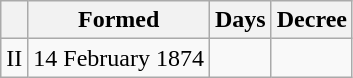<table class="wikitable" style="text-align:center;">
<tr>
<th></th>
<th>Formed</th>
<th>Days</th>
<th>Decree</th>
</tr>
<tr>
<td>II</td>
<td>14 February 1874</td>
<td></td>
<td></td>
</tr>
</table>
